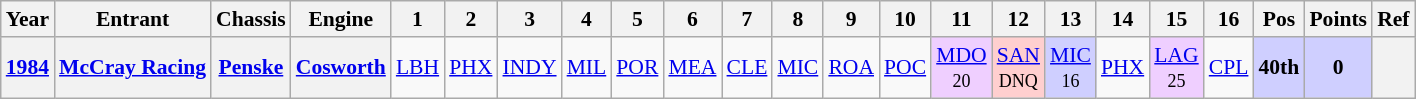<table class="wikitable" style="text-align:center; font-size:90%">
<tr>
<th>Year</th>
<th>Entrant</th>
<th>Chassis</th>
<th>Engine</th>
<th>1</th>
<th>2</th>
<th>3</th>
<th>4</th>
<th>5</th>
<th>6</th>
<th>7</th>
<th>8</th>
<th>9</th>
<th>10</th>
<th>11</th>
<th>12</th>
<th>13</th>
<th>14</th>
<th>15</th>
<th>16</th>
<th>Pos</th>
<th>Points</th>
<th>Ref</th>
</tr>
<tr>
<th rowspan=1><a href='#'>1984</a></th>
<th><a href='#'>McCray Racing</a></th>
<th><a href='#'>Penske</a></th>
<th><a href='#'>Cosworth</a></th>
<td><a href='#'>LBH</a></td>
<td><a href='#'>PHX</a></td>
<td><a href='#'>INDY</a></td>
<td><a href='#'>MIL</a></td>
<td><a href='#'>POR</a></td>
<td><a href='#'>MEA</a></td>
<td><a href='#'>CLE</a></td>
<td><a href='#'>MIC</a></td>
<td><a href='#'>ROA</a></td>
<td><a href='#'>POC</a></td>
<td style="background:#efcfff;"><a href='#'>MDO</a><br><small>20</small></td>
<td style="background:#ffcfcf;"><a href='#'>SAN</a><br><small>DNQ</small></td>
<td style="background:#cfcfff;"><a href='#'>MIC</a><br><small>16</small></td>
<td><a href='#'>PHX</a></td>
<td style="background:#efcfff;"><a href='#'>LAG</a><br><small>25</small></td>
<td><a href='#'>CPL</a></td>
<th style="background:#CFCFFF;">40th</th>
<th style="background:#CFCFFF;">0</th>
<th></th>
</tr>
</table>
